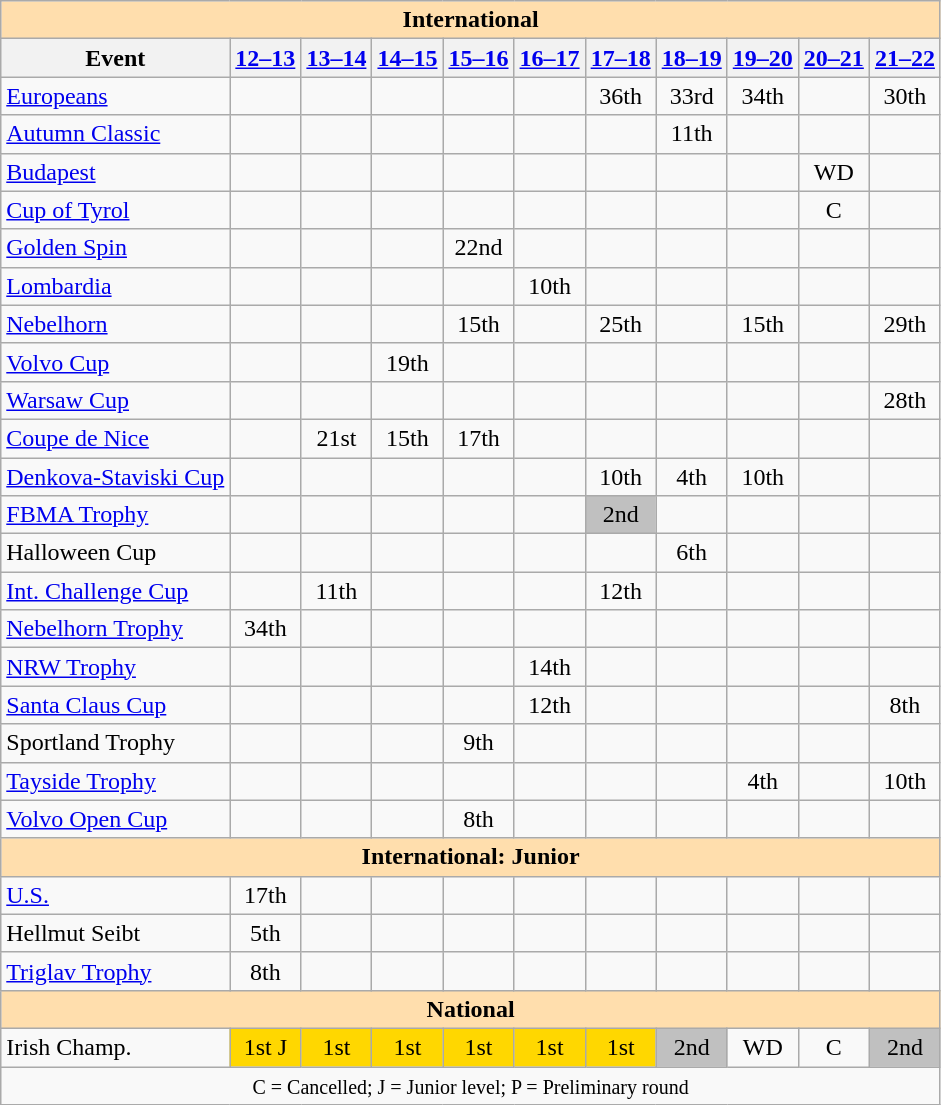<table class="wikitable" style="text-align:center">
<tr>
<th style="background-color: #ffdead; " colspan=11 align=center>International</th>
</tr>
<tr>
<th>Event</th>
<th><a href='#'>12–13</a></th>
<th><a href='#'>13–14</a></th>
<th><a href='#'>14–15</a></th>
<th><a href='#'>15–16</a></th>
<th><a href='#'>16–17</a></th>
<th><a href='#'>17–18</a></th>
<th><a href='#'>18–19</a></th>
<th><a href='#'>19–20</a></th>
<th><a href='#'>20–21</a></th>
<th><a href='#'>21–22</a></th>
</tr>
<tr>
<td align=left><a href='#'>Europeans</a></td>
<td></td>
<td></td>
<td></td>
<td></td>
<td></td>
<td>36th</td>
<td>33rd</td>
<td>34th</td>
<td></td>
<td>30th</td>
</tr>
<tr>
<td align=left> <a href='#'>Autumn Classic</a></td>
<td></td>
<td></td>
<td></td>
<td></td>
<td></td>
<td></td>
<td>11th</td>
<td></td>
<td></td>
<td></td>
</tr>
<tr>
<td align=left> <a href='#'>Budapest</a></td>
<td></td>
<td></td>
<td></td>
<td></td>
<td></td>
<td></td>
<td></td>
<td></td>
<td>WD</td>
<td></td>
</tr>
<tr>
<td align=left> <a href='#'>Cup of Tyrol</a></td>
<td></td>
<td></td>
<td></td>
<td></td>
<td></td>
<td></td>
<td></td>
<td></td>
<td>C</td>
<td></td>
</tr>
<tr>
<td align=left> <a href='#'>Golden Spin</a></td>
<td></td>
<td></td>
<td></td>
<td>22nd</td>
<td></td>
<td></td>
<td></td>
<td></td>
<td></td>
<td></td>
</tr>
<tr>
<td align=left> <a href='#'>Lombardia</a></td>
<td></td>
<td></td>
<td></td>
<td></td>
<td>10th</td>
<td></td>
<td></td>
<td></td>
<td></td>
<td></td>
</tr>
<tr>
<td align=left> <a href='#'>Nebelhorn</a></td>
<td></td>
<td></td>
<td></td>
<td>15th</td>
<td></td>
<td>25th</td>
<td></td>
<td>15th</td>
<td></td>
<td>29th</td>
</tr>
<tr>
<td align=left> <a href='#'>Volvo Cup</a></td>
<td></td>
<td></td>
<td>19th</td>
<td></td>
<td></td>
<td></td>
<td></td>
<td></td>
<td></td>
<td></td>
</tr>
<tr>
<td align=left> <a href='#'>Warsaw Cup</a></td>
<td></td>
<td></td>
<td></td>
<td></td>
<td></td>
<td></td>
<td></td>
<td></td>
<td></td>
<td>28th</td>
</tr>
<tr>
<td align=left><a href='#'>Coupe de Nice</a></td>
<td></td>
<td>21st</td>
<td>15th</td>
<td>17th</td>
<td></td>
<td></td>
<td></td>
<td></td>
<td></td>
<td></td>
</tr>
<tr>
<td align=left><a href='#'>Denkova-Staviski Cup</a></td>
<td></td>
<td></td>
<td></td>
<td></td>
<td></td>
<td>10th</td>
<td>4th</td>
<td>10th</td>
<td></td>
<td></td>
</tr>
<tr>
<td align=left><a href='#'>FBMA Trophy</a></td>
<td></td>
<td></td>
<td></td>
<td></td>
<td></td>
<td bgcolor=silver>2nd</td>
<td></td>
<td></td>
<td></td>
<td></td>
</tr>
<tr>
<td align=left>Halloween Cup</td>
<td></td>
<td></td>
<td></td>
<td></td>
<td></td>
<td></td>
<td>6th</td>
<td></td>
<td></td>
<td></td>
</tr>
<tr>
<td align=left><a href='#'>Int. Challenge Cup</a></td>
<td></td>
<td>11th</td>
<td></td>
<td></td>
<td></td>
<td>12th</td>
<td></td>
<td></td>
<td></td>
<td></td>
</tr>
<tr>
<td align=left><a href='#'>Nebelhorn Trophy</a></td>
<td>34th</td>
<td></td>
<td></td>
<td></td>
<td></td>
<td></td>
<td></td>
<td></td>
<td></td>
<td></td>
</tr>
<tr>
<td align=left><a href='#'>NRW Trophy</a></td>
<td></td>
<td></td>
<td></td>
<td></td>
<td>14th</td>
<td></td>
<td></td>
<td></td>
<td></td>
<td></td>
</tr>
<tr>
<td align=left><a href='#'>Santa Claus Cup</a></td>
<td></td>
<td></td>
<td></td>
<td></td>
<td>12th</td>
<td></td>
<td></td>
<td></td>
<td></td>
<td>8th</td>
</tr>
<tr>
<td align=left>Sportland Trophy</td>
<td></td>
<td></td>
<td></td>
<td>9th</td>
<td></td>
<td></td>
<td></td>
<td></td>
<td></td>
<td></td>
</tr>
<tr>
<td align=left><a href='#'>Tayside Trophy</a></td>
<td></td>
<td></td>
<td></td>
<td></td>
<td></td>
<td></td>
<td></td>
<td>4th</td>
<td></td>
<td>10th</td>
</tr>
<tr>
<td align=left><a href='#'>Volvo Open Cup</a></td>
<td></td>
<td></td>
<td></td>
<td>8th</td>
<td></td>
<td></td>
<td></td>
<td></td>
<td></td>
<td></td>
</tr>
<tr>
<th style="background-color: #ffdead; " colspan=11 align=center>International: Junior</th>
</tr>
<tr>
<td align=left> <a href='#'>U.S.</a></td>
<td>17th</td>
<td></td>
<td></td>
<td></td>
<td></td>
<td></td>
<td></td>
<td></td>
<td></td>
<td></td>
</tr>
<tr>
<td align=left>Hellmut Seibt</td>
<td>5th</td>
<td></td>
<td></td>
<td></td>
<td></td>
<td></td>
<td></td>
<td></td>
<td></td>
<td></td>
</tr>
<tr>
<td align=left><a href='#'>Triglav Trophy</a></td>
<td>8th</td>
<td></td>
<td></td>
<td></td>
<td></td>
<td></td>
<td></td>
<td></td>
<td></td>
<td></td>
</tr>
<tr>
<th style="background-color: #ffdead; " colspan=11 align=center>National</th>
</tr>
<tr>
<td align=left>Irish Champ.</td>
<td bgcolor=gold>1st J</td>
<td bgcolor=gold>1st</td>
<td bgcolor=gold>1st</td>
<td bgcolor=gold>1st</td>
<td bgcolor=gold>1st</td>
<td bgcolor=gold>1st</td>
<td bgcolor=silver>2nd</td>
<td>WD</td>
<td>C</td>
<td bgcolor=silver>2nd</td>
</tr>
<tr>
<td colspan=11 align=center><small> C = Cancelled; J = Junior level; P = Preliminary round </small></td>
</tr>
</table>
